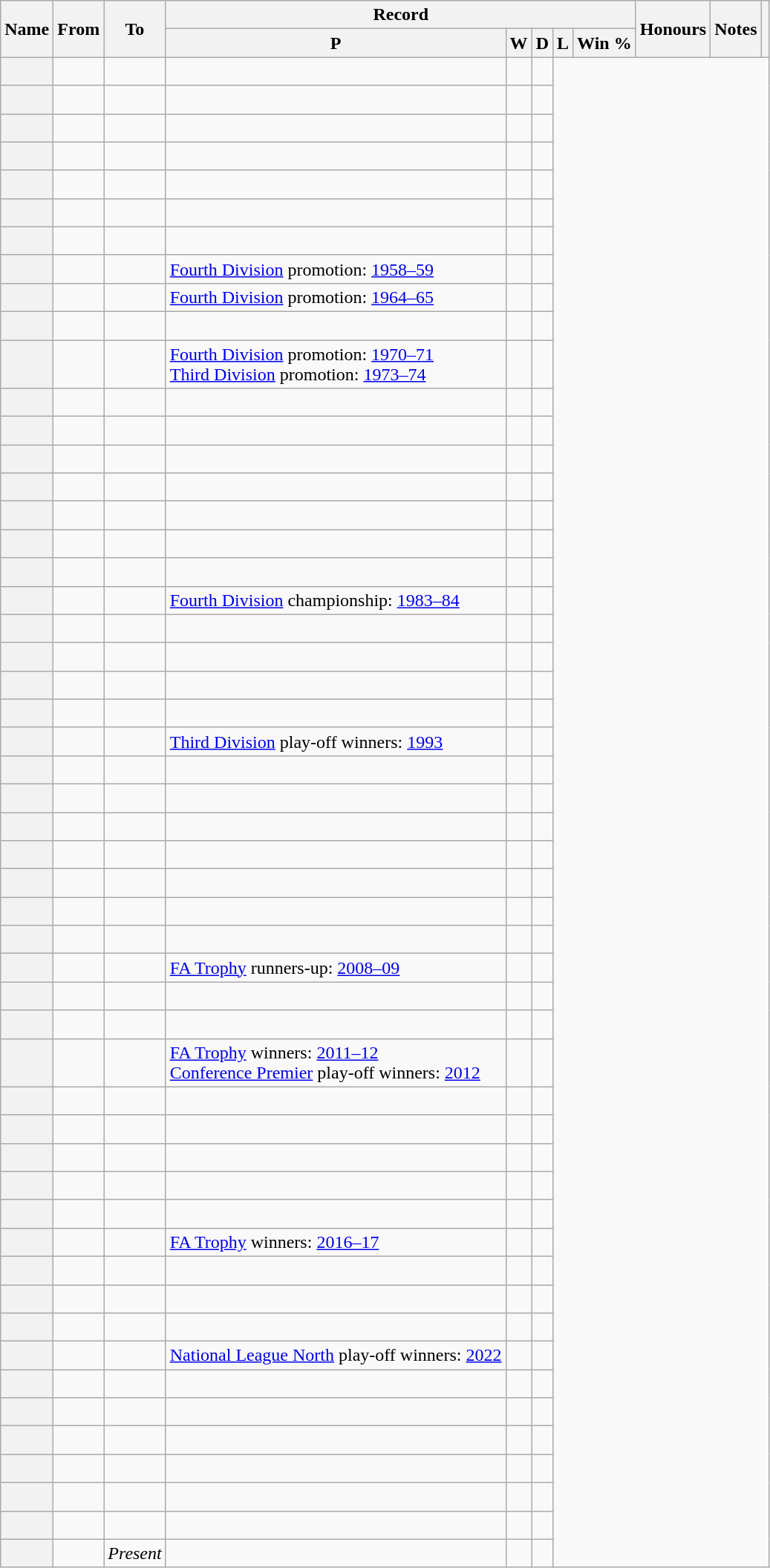<table class="wikitable sortable plainrowheaders" style="text-align: center;">
<tr>
<th scope="col" rowspan="2">Name</th>
<th scope="col" rowspan="2">From</th>
<th scope="col" rowspan="2">To</th>
<th scope="col" colspan="5">Record</th>
<th scope="col" rowspan="2" class="unsortable">Honours</th>
<th scope="col" rowspan="2" class="unsortable">Notes</th>
<th scope="col" rowspan="2" class="unsortable"></th>
</tr>
<tr class="unsortable">
<th scope="col">P</th>
<th scope="col">W</th>
<th scope="col">D</th>
<th scope="col">L</th>
<th scope="col">Win %</th>
</tr>
<tr>
<th align="left" scope="row"></th>
<td align="left"></td>
<td align="left"><br></td>
<td align="left"></td>
<td></td>
<td></td>
</tr>
<tr>
<th align="left" scope="row"></th>
<td align="left"></td>
<td align="left"><br></td>
<td align="left"></td>
<td></td>
<td></td>
</tr>
<tr>
<th align="left" scope="row"></th>
<td align="left"></td>
<td align="left"><br></td>
<td align="left"></td>
<td></td>
<td></td>
</tr>
<tr>
<th align="left" scope="row"></th>
<td align="left"></td>
<td align="left"><br></td>
<td align="left"></td>
<td></td>
<td></td>
</tr>
<tr>
<th align="left" scope="row"></th>
<td align="left"></td>
<td align="left"><br></td>
<td align="left"></td>
<td></td>
<td></td>
</tr>
<tr>
<th align="left" scope="row"></th>
<td align="left"></td>
<td align="left"><br></td>
<td align="left"></td>
<td></td>
<td></td>
</tr>
<tr>
<th align="left" scope="row"></th>
<td align="left"></td>
<td align="left"><br></td>
<td align="left"></td>
<td></td>
<td></td>
</tr>
<tr>
<th align="left" scope="row"></th>
<td align="left"></td>
<td align="left"><br></td>
<td align="left"><a href='#'>Fourth Division</a> promotion: <a href='#'>1958–59</a></td>
<td></td>
<td></td>
</tr>
<tr>
<th align="left" scope="row"></th>
<td align="left"></td>
<td align="left"><br></td>
<td align="left"><a href='#'>Fourth Division</a> promotion: <a href='#'>1964–65</a></td>
<td></td>
<td></td>
</tr>
<tr>
<th align="left" scope="row"></th>
<td align="left"></td>
<td align="left"><br></td>
<td align="left"></td>
<td></td>
<td></td>
</tr>
<tr>
<th align="left" scope="row"></th>
<td align="left"></td>
<td align="left"><br></td>
<td align="left"><a href='#'>Fourth Division</a> promotion: <a href='#'>1970–71</a><br><a href='#'>Third Division</a> promotion: <a href='#'>1973–74</a></td>
<td></td>
<td></td>
</tr>
<tr style="font-style:italic">
<th align="left" scope="row"> </th>
<td align="left"></td>
<td align="left"><br></td>
<td align="left"></td>
<td></td>
<td></td>
</tr>
<tr>
<th align="left" scope="row"></th>
<td align="left"></td>
<td align="left"><br></td>
<td align="left"></td>
<td></td>
<td></td>
</tr>
<tr style="font-style:italic">
<th align="left" scope="row"> </th>
<td align="left"></td>
<td align="left"><br></td>
<td align="left"></td>
<td></td>
<td></td>
</tr>
<tr>
<th align="left" scope="row"></th>
<td align="left"></td>
<td align="left"><br></td>
<td align="left"></td>
<td></td>
<td></td>
</tr>
<tr>
<th align="left" scope="row"></th>
<td align="left"></td>
<td align="left"><br></td>
<td align="left"></td>
<td></td>
<td></td>
</tr>
<tr style="font-style:italic">
<th align="left" scope="row"> </th>
<td align="left"></td>
<td align="left"><br></td>
<td align="left"></td>
<td></td>
<td></td>
</tr>
<tr style="font-style:italic">
<th align="left" scope="row"> </th>
<td align="left"></td>
<td align="left"><br></td>
<td align="left"></td>
<td></td>
<td></td>
</tr>
<tr>
<th align="left" scope="row"></th>
<td align="left"></td>
<td align="left"><br></td>
<td align="left"><a href='#'>Fourth Division</a> championship: <a href='#'>1983–84</a></td>
<td></td>
<td></td>
</tr>
<tr>
<th align="left" scope="row"></th>
<td align="left"></td>
<td align="left"><br></td>
<td align="left"></td>
<td></td>
<td></td>
</tr>
<tr style="font-style:italic">
<th align="left" scope="row"> </th>
<td align="left"></td>
<td align="left"><br></td>
<td align="left"></td>
<td></td>
<td></td>
</tr>
<tr>
<th align="left" scope="row"></th>
<td align="left"></td>
<td align="left"><br></td>
<td align="left"></td>
<td></td>
<td></td>
</tr>
<tr>
<th align="left" scope="row"></th>
<td align="left"></td>
<td align="left"><br></td>
<td align="left"></td>
<td></td>
<td></td>
</tr>
<tr>
<th align="left" scope="row"></th>
<td align="left"></td>
<td align="left"><br></td>
<td align="left"><a href='#'>Third Division</a> play-off winners: <a href='#'>1993</a></td>
<td></td>
<td></td>
</tr>
<tr>
<th align="left" scope="row"></th>
<td align="left"></td>
<td align="left"><br></td>
<td align="left"></td>
<td></td>
<td></td>
</tr>
<tr>
<th align="left" scope="row"></th>
<td align="left"></td>
<td align="left"><br></td>
<td align="left"></td>
<td></td>
<td></td>
</tr>
<tr>
<th align="left" scope="row"></th>
<td align="left"></td>
<td align="left"><br></td>
<td align="left"></td>
<td></td>
<td></td>
</tr>
<tr style="font-style:italic">
<th align="left" scope="row"> </th>
<td align="left"></td>
<td align="left"><br></td>
<td align="left"></td>
<td></td>
<td></td>
</tr>
<tr>
<th align="left" scope="row"></th>
<td align="left"></td>
<td align="left"><br></td>
<td align="left"></td>
<td></td>
<td></td>
</tr>
<tr>
<th align="left" scope="row"></th>
<td align="left"></td>
<td align="left"><br></td>
<td align="left"></td>
<td></td>
<td></td>
</tr>
<tr style="font-style:italic">
<th align="left" scope="row"> </th>
<td align="left"></td>
<td align="left"><br></td>
<td align="left"></td>
<td></td>
<td></td>
</tr>
<tr>
<th align="left" scope="row"></th>
<td align="left"></td>
<td align="left"><br></td>
<td align="left"><a href='#'>FA Trophy</a> runners-up: <a href='#'>2008–09</a></td>
<td></td>
<td></td>
</tr>
<tr style="font-style:italic">
<th align="left" scope="row"> </th>
<td align="left"></td>
<td align="left"><br></td>
<td align="left"></td>
<td></td>
<td></td>
</tr>
<tr style="font-style:italic">
<th align="left" scope="row"> </th>
<td align="left"></td>
<td align="left"><br></td>
<td align="left"></td>
<td></td>
<td></td>
</tr>
<tr>
<th align="left" scope="row"></th>
<td align="left"></td>
<td align="left"><br></td>
<td align="left"><a href='#'>FA Trophy</a> winners: <a href='#'>2011–12</a><br><a href='#'>Conference Premier</a> play-off winners: <a href='#'>2012</a></td>
<td></td>
<td></td>
</tr>
<tr>
<th align="left" scope="row"></th>
<td align="left"></td>
<td align="left"><br></td>
<td align="left"></td>
<td></td>
<td></td>
</tr>
<tr style="font-style:italic">
<th align="left" scope="row"> </th>
<td align="left"></td>
<td align="left"><br></td>
<td align="left"></td>
<td></td>
<td></td>
</tr>
<tr>
<th align="left" scope="row"></th>
<td align="left"></td>
<td align="left"><br></td>
<td align="left"></td>
<td></td>
<td></td>
</tr>
<tr style="font-style:italic">
<th align="left" scope="row"> </th>
<td align="left"></td>
<td align="left"><br></td>
<td align="left"></td>
<td></td>
<td></td>
</tr>
<tr>
<th align="left" scope="row"></th>
<td align="left"></td>
<td align="left"><br></td>
<td align="left"></td>
<td></td>
<td></td>
</tr>
<tr>
<th align="left" scope="row"></th>
<td align="left"></td>
<td align="left"><br></td>
<td align="left"><a href='#'>FA Trophy</a> winners: <a href='#'>2016–17</a></td>
<td></td>
<td></td>
</tr>
<tr>
<th align="left" scope="row"></th>
<td align="left"></td>
<td align="left"><br></td>
<td align="left"></td>
<td></td>
<td></td>
</tr>
<tr>
<th align="left" scope="row"></th>
<td align="left"></td>
<td align="left"><br></td>
<td align="left"></td>
<td></td>
<td></td>
</tr>
<tr>
<th align="left" scope="row"></th>
<td align="left"></td>
<td align="left"><br></td>
<td align="left"></td>
<td></td>
<td></td>
</tr>
<tr>
<th align="left" scope="row"></th>
<td align="left"></td>
<td align="left"><br></td>
<td align="left"><a href='#'>National League North</a> play-off winners: <a href='#'>2022</a></td>
<td></td>
<td></td>
</tr>
<tr style="font-style:italic">
<th align="left" scope="row"> </th>
<td align="left"></td>
<td align="left"><br></td>
<td align="left"></td>
<td></td>
<td></td>
</tr>
<tr>
<th align="left" scope="row"></th>
<td align="left"></td>
<td align="left"><br></td>
<td align="left"></td>
<td></td>
<td></td>
</tr>
<tr>
<th align="left" scope="row"></th>
<td align="left"></td>
<td align="left"><br></td>
<td align="left"></td>
<td></td>
<td></td>
</tr>
<tr style="font-style:italic">
<th align="left" scope="row"> </th>
<td align="left"></td>
<td align="left"><br></td>
<td align="left"></td>
<td></td>
<td></td>
</tr>
<tr>
<th align="left" scope="row"></th>
<td align="left"></td>
<td align="left"><br></td>
<td align="left"></td>
<td></td>
<td></td>
</tr>
<tr style="font-style:italic">
<th align="left" scope="row"> </th>
<td align="left"></td>
<td align="left"><br></td>
<td align="left"></td>
<td></td>
<td></td>
</tr>
<tr>
<th align="left" scope="row"></th>
<td align="left"></td>
<td align="left"><em>Present</em><br></td>
<td align="left"></td>
<td></td>
<td></td>
</tr>
</table>
